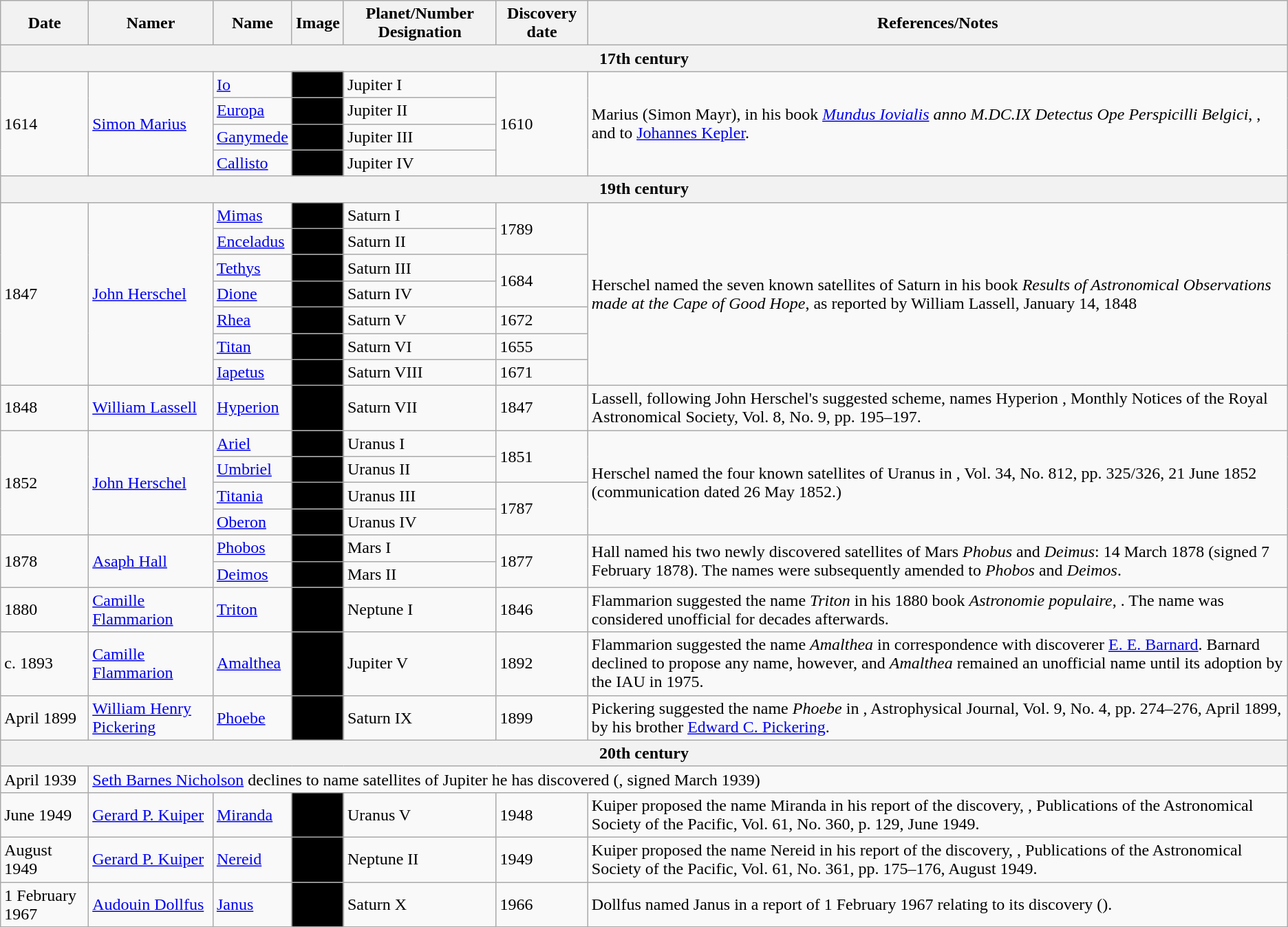<table class="wikitable">
<tr>
<th>Date</th>
<th>Namer</th>
<th>Name</th>
<th>Image</th>
<th>Planet/Number Designation</th>
<th>Discovery date</th>
<th>References/Notes</th>
</tr>
<tr>
<th colspan="7">17th century</th>
</tr>
<tr>
<td rowspan="4">1614</td>
<td rowspan="4"><a href='#'>Simon Marius</a></td>
<td><a href='#'>Io</a></td>
<td style="background: Black;"></td>
<td>Jupiter I</td>
<td rowspan="4">1610</td>
<td rowspan="4">Marius (Simon Mayr), in his book <em><a href='#'>Mundus Iovialis</a> anno M.DC.IX Detectus Ope Perspicilli Belgici</em>, , and  to <a href='#'>Johannes Kepler</a>.</td>
</tr>
<tr>
<td><a href='#'>Europa</a></td>
<td style="background: Black;"></td>
<td>Jupiter II</td>
</tr>
<tr>
<td><a href='#'>Ganymede</a></td>
<td style="background: Black;"></td>
<td>Jupiter III</td>
</tr>
<tr>
<td><a href='#'>Callisto</a></td>
<td style="background: Black;"></td>
<td>Jupiter IV</td>
</tr>
<tr>
<th colspan="7">19th century</th>
</tr>
<tr>
<td rowspan="7">1847</td>
<td rowspan="7"><a href='#'>John Herschel</a></td>
<td><a href='#'>Mimas</a></td>
<td style="background: Black;"></td>
<td>Saturn I</td>
<td rowspan="2">1789</td>
<td rowspan="7">Herschel named the seven known satellites of Saturn in his book <em>Results of Astronomical Observations made at the Cape of Good Hope</em>, as reported by William Lassell,  January 14, 1848</td>
</tr>
<tr>
<td><a href='#'>Enceladus</a></td>
<td style="background: Black;"></td>
<td>Saturn II</td>
</tr>
<tr>
<td><a href='#'>Tethys</a></td>
<td style="background: Black;"></td>
<td>Saturn III</td>
<td rowspan="2">1684</td>
</tr>
<tr>
<td><a href='#'>Dione</a></td>
<td style="background: Black;"></td>
<td>Saturn IV</td>
</tr>
<tr>
<td><a href='#'>Rhea</a></td>
<td style="background: Black;"></td>
<td>Saturn V</td>
<td>1672</td>
</tr>
<tr>
<td><a href='#'>Titan</a></td>
<td style="background: Black;"></td>
<td>Saturn VI</td>
<td>1655</td>
</tr>
<tr>
<td><a href='#'>Iapetus</a></td>
<td style="background: Black;"></td>
<td>Saturn VIII</td>
<td>1671</td>
</tr>
<tr>
<td>1848</td>
<td><a href='#'>William Lassell</a></td>
<td><a href='#'>Hyperion</a></td>
<td style="background: Black;"></td>
<td>Saturn VII</td>
<td>1847</td>
<td>Lassell, following John Herschel's suggested scheme, names Hyperion , Monthly Notices of the Royal Astronomical Society, Vol. 8, No. 9, pp. 195–197.</td>
</tr>
<tr>
<td rowspan="4">1852</td>
<td rowspan="4"><a href='#'>John Herschel</a></td>
<td><a href='#'>Ariel</a></td>
<td style="background: Black;"></td>
<td>Uranus I</td>
<td rowspan="2">1851</td>
<td rowspan="4">Herschel named the four known satellites of Uranus in <em></em>, Vol. 34, No. 812, pp. 325/326,  21 June 1852  (communication dated 26 May 1852.)</td>
</tr>
<tr>
<td><a href='#'>Umbriel</a></td>
<td style="background: Black;"></td>
<td>Uranus II</td>
</tr>
<tr>
<td><a href='#'>Titania</a></td>
<td style="background: Black;"></td>
<td>Uranus III</td>
<td rowspan="2">1787</td>
</tr>
<tr>
<td><a href='#'>Oberon</a></td>
<td style="background: Black;"></td>
<td>Uranus IV</td>
</tr>
<tr>
<td rowspan="2">1878</td>
<td rowspan="2"><a href='#'>Asaph Hall</a></td>
<td><a href='#'>Phobos</a></td>
<td style="background: Black;"></td>
<td>Mars I</td>
<td rowspan="2">1877</td>
<td rowspan="2">Hall named his two newly discovered satellites of Mars <em>Phobus</em> and <em>Deimus</em>:  14 March 1878 (signed 7 February 1878). The names were subsequently amended to <em>Phobos</em> and <em>Deimos</em>.</td>
</tr>
<tr>
<td><a href='#'>Deimos</a></td>
<td style="background: Black;"></td>
<td>Mars II</td>
</tr>
<tr>
<td>1880</td>
<td><a href='#'>Camille Flammarion</a></td>
<td><a href='#'>Triton</a></td>
<td style="background: Black;"></td>
<td>Neptune I</td>
<td>1846</td>
<td>Flammarion suggested the name <em>Triton</em> in his 1880 book <em>Astronomie populaire</em>, . The name was considered unofficial for decades afterwards.</td>
</tr>
<tr>
<td>c. 1893</td>
<td><a href='#'>Camille Flammarion</a></td>
<td><a href='#'>Amalthea</a></td>
<td style="background: Black;"></td>
<td>Jupiter V</td>
<td>1892</td>
<td>Flammarion suggested the name <em>Amalthea</em> in correspondence with discoverer <a href='#'>E. E. Barnard</a>. Barnard declined to propose any name, however, and <em>Amalthea</em> remained an unofficial name until its adoption by the IAU in 1975.</td>
</tr>
<tr>
<td>April 1899</td>
<td><a href='#'>William Henry Pickering</a></td>
<td><a href='#'>Phoebe</a></td>
<td style="background: Black;"></td>
<td>Saturn IX</td>
<td>1899</td>
<td>Pickering suggested the name <em>Phoebe</em> in , Astrophysical Journal, Vol. 9, No. 4, pp. 274–276, April 1899, by his brother <a href='#'>Edward C. Pickering</a>.</td>
</tr>
<tr>
<th colspan="7">20th century</th>
</tr>
<tr>
<td>April 1939</td>
<td colspan="6"><a href='#'>Seth Barnes Nicholson</a> declines to name satellites of Jupiter he has discovered (, signed March 1939)</td>
</tr>
<tr>
<td>June 1949</td>
<td><a href='#'>Gerard P. Kuiper</a></td>
<td><a href='#'>Miranda</a></td>
<td style="background: Black;"></td>
<td>Uranus V</td>
<td>1948</td>
<td>Kuiper proposed the name Miranda in his report of the discovery, , Publications of the Astronomical Society of the Pacific, Vol. 61, No. 360, p. 129, June 1949.</td>
</tr>
<tr>
<td>August 1949</td>
<td><a href='#'>Gerard P. Kuiper</a></td>
<td><a href='#'>Nereid</a></td>
<td style="background: Black;"></td>
<td>Neptune II</td>
<td>1949</td>
<td>Kuiper proposed the name Nereid in his report of the discovery, , Publications of the Astronomical Society of the Pacific, Vol. 61, No. 361, pp. 175–176, August 1949.</td>
</tr>
<tr>
<td>1 February 1967</td>
<td><a href='#'>Audouin Dollfus</a></td>
<td><a href='#'>Janus</a></td>
<td style="background: Black;"></td>
<td>Saturn X</td>
<td>1966</td>
<td>Dollfus named Janus in a report of 1 February 1967 relating to its discovery ().</td>
</tr>
</table>
